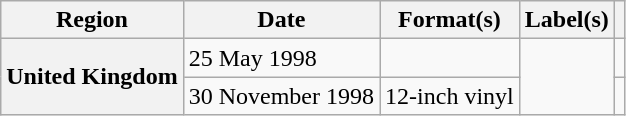<table class="wikitable plainrowheaders">
<tr>
<th scope="col">Region</th>
<th scope="col">Date</th>
<th scope="col">Format(s)</th>
<th scope="col">Label(s)</th>
<th scope="col"></th>
</tr>
<tr>
<th scope="row" rowspan="2">United Kingdom</th>
<td>25 May 1998</td>
<td></td>
<td rowspan="2"></td>
<td></td>
</tr>
<tr>
<td>30 November 1998</td>
<td>12-inch vinyl</td>
<td></td>
</tr>
</table>
